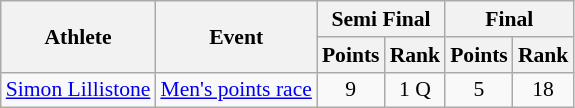<table class=wikitable style="font-size:90%">
<tr>
<th rowspan=2>Athlete</th>
<th rowspan=2>Event</th>
<th colspan=2>Semi Final</th>
<th colspan=2>Final</th>
</tr>
<tr>
<th>Points</th>
<th>Rank</th>
<th>Points</th>
<th>Rank</th>
</tr>
<tr style="text-align:center;">
<td style="text-align:left;"><a href='#'>Simon Lillistone</a></td>
<td style="text-align:left;"><a href='#'>Men's points race</a></td>
<td>9</td>
<td>1 Q</td>
<td>5</td>
<td>18</td>
</tr>
</table>
